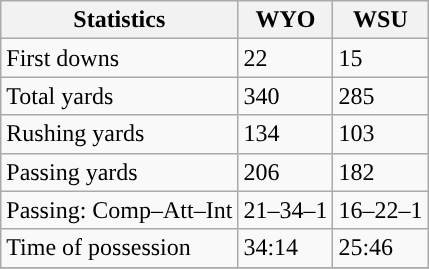<table class="wikitable" style="float: left;">
<tr>
<th>Statistics</th>
<th>WYO</th>
<th>WSU</th>
</tr>
<tr>
<td>First downs</td>
<td>22</td>
<td>15</td>
</tr>
<tr>
<td>Total yards</td>
<td>340</td>
<td>285</td>
</tr>
<tr>
<td>Rushing yards</td>
<td>134</td>
<td>103</td>
</tr>
<tr>
<td>Passing yards</td>
<td>206</td>
<td>182</td>
</tr>
<tr>
<td>Passing: Comp–Att–Int</td>
<td>21–34–1</td>
<td>16–22–1</td>
</tr>
<tr>
<td>Time of possession</td>
<td>34:14</td>
<td>25:46</td>
</tr>
<tr>
</tr>
</table>
